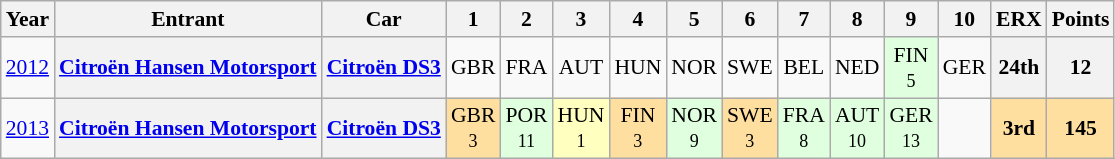<table class="wikitable" border="1" style="text-align:center; font-size:90%;">
<tr valign="top">
<th>Year</th>
<th>Entrant</th>
<th>Car</th>
<th>1</th>
<th>2</th>
<th>3</th>
<th>4</th>
<th>5</th>
<th>6</th>
<th>7</th>
<th>8</th>
<th>9</th>
<th>10</th>
<th>ERX</th>
<th>Points</th>
</tr>
<tr>
<td><a href='#'>2012</a></td>
<th><a href='#'>Citroën Hansen Motorsport</a></th>
<th><a href='#'>Citroën DS3</a></th>
<td>GBR<br><small></small></td>
<td>FRA<br><small></small></td>
<td>AUT<br><small></small></td>
<td>HUN<br><small></small></td>
<td>NOR<br><small></small></td>
<td>SWE<br><small></small></td>
<td>BEL<br><small></small></td>
<td>NED<br><small></small></td>
<td style="background:#DFFFDF;">FIN<br><small>5</small></td>
<td>GER<br><small></small></td>
<th>24th</th>
<th>12</th>
</tr>
<tr>
<td><a href='#'>2013</a></td>
<th><a href='#'>Citroën Hansen Motorsport</a></th>
<th><a href='#'>Citroën DS3</a></th>
<td style="background:#FFDF9F;">GBR<br><small>3 </small></td>
<td style="background:#DFFFDF;">POR<br><small>11</small></td>
<td style="background:#FFFFBF;">HUN<br><small>1</small></td>
<td style="background:#FFDF9F;">FIN<br><small>3</small></td>
<td style="background:#DFFFDF;">NOR<br><small>9</small></td>
<td style="background:#FFDF9F;">SWE<br><small>3</small></td>
<td style="background:#DFFFDF;">FRA<br><small>8</small></td>
<td style="background:#DFFFDF;">AUT<br><small>10</small></td>
<td style="background:#DFFFDF;">GER<br><small>13</small></td>
<td></td>
<td style="background:#FFDF9F;"><strong>3rd</strong></td>
<td style="background:#FFDF9F;"><strong>145</strong></td>
</tr>
</table>
